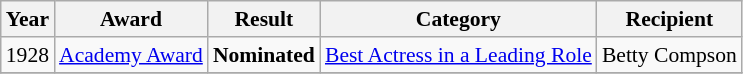<table class="wikitable" style="font-size:90%;">
<tr>
<th>Year</th>
<th>Award</th>
<th>Result</th>
<th>Category</th>
<th>Recipient</th>
</tr>
<tr>
<td>1928</td>
<td><a href='#'>Academy Award</a></td>
<td><strong>Nominated</strong></td>
<td><a href='#'>Best Actress in a Leading Role</a></td>
<td>Betty Compson</td>
</tr>
<tr>
</tr>
</table>
